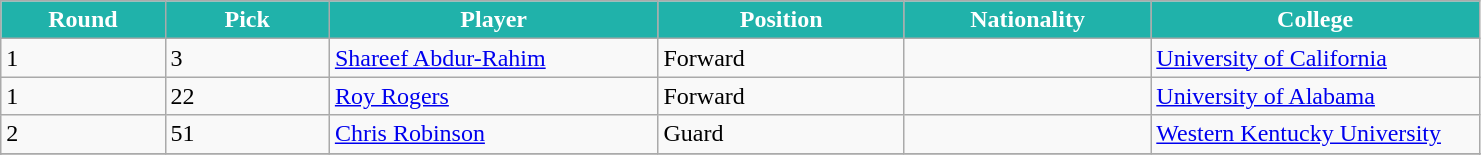<table class="wikitable sortable sortable">
<tr>
<th style="background:#20B2AA; color:#FFFFFF" width="10%">Round</th>
<th style="background:#20B2AA; color:#FFFFFF" width="10%">Pick</th>
<th style="background:#20B2AA; color:#FFFFFF" width="20%">Player</th>
<th style="background:#20B2AA; color:#FFFFFF" width="15%">Position</th>
<th style="background:#20B2AA; color:#FFFFFF" width="15%">Nationality</th>
<th style="background:#20B2AA; color:#FFFFFF" width="20%">College</th>
</tr>
<tr>
<td>1</td>
<td>3</td>
<td><a href='#'>Shareef Abdur-Rahim</a></td>
<td>Forward</td>
<td></td>
<td><a href='#'>University of California</a></td>
</tr>
<tr>
<td>1</td>
<td>22</td>
<td><a href='#'>Roy Rogers</a></td>
<td>Forward</td>
<td></td>
<td><a href='#'>University of Alabama</a></td>
</tr>
<tr>
<td>2</td>
<td>51</td>
<td><a href='#'>Chris Robinson</a></td>
<td>Guard</td>
<td></td>
<td><a href='#'>Western Kentucky University</a></td>
</tr>
<tr>
</tr>
<tr>
</tr>
</table>
